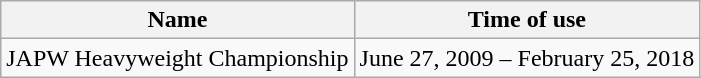<table class="wikitable" border="1">
<tr>
<th>Name</th>
<th>Time of use</th>
</tr>
<tr>
<td>JAPW Heavyweight Championship</td>
<td>June 27, 2009 – February 25, 2018</td>
</tr>
</table>
